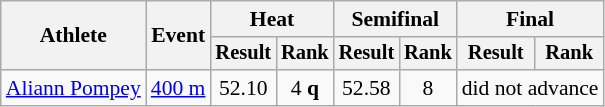<table class="wikitable" style="font-size:90%">
<tr>
<th rowspan="2">Athlete</th>
<th rowspan="2">Event</th>
<th colspan="2">Heat</th>
<th colspan="2">Semifinal</th>
<th colspan="2">Final</th>
</tr>
<tr style="font-size:95%">
<th>Result</th>
<th>Rank</th>
<th>Result</th>
<th>Rank</th>
<th>Result</th>
<th>Rank</th>
</tr>
<tr align=center>
<td align=left><a href='#'>Aliann Pompey</a></td>
<td align=left><a href='#'>400 m</a></td>
<td>52.10</td>
<td>4 <strong>q</strong></td>
<td>52.58</td>
<td>8</td>
<td colspan=2>did not advance</td>
</tr>
</table>
